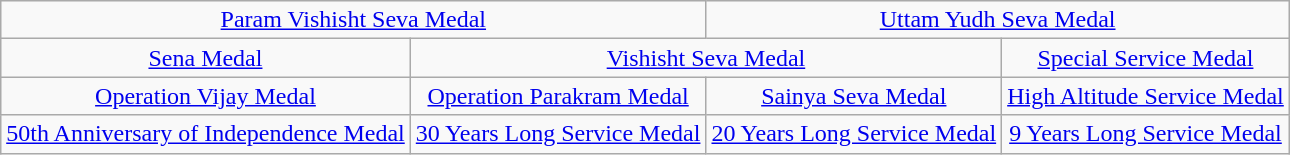<table class="wikitable" style="margin:1em auto; text-align:center;">
<tr>
<td colspan="2"><a href='#'>Param Vishisht Seva Medal</a></td>
<td colspan="2"><a href='#'>Uttam Yudh Seva Medal</a></td>
</tr>
<tr>
<td colspan="1"><a href='#'>Sena Medal</a></td>
<td colspan="2"><a href='#'>Vishisht Seva Medal</a></td>
<td colspan="1"><a href='#'>Special Service Medal</a></td>
</tr>
<tr>
<td><a href='#'>Operation Vijay Medal</a></td>
<td><a href='#'>Operation Parakram Medal</a></td>
<td><a href='#'>Sainya Seva Medal</a></td>
<td><a href='#'>High Altitude Service Medal</a></td>
</tr>
<tr>
<td><a href='#'>50th Anniversary of Independence Medal</a></td>
<td><a href='#'>30 Years Long Service Medal</a></td>
<td><a href='#'>20 Years Long Service Medal</a></td>
<td><a href='#'>9 Years Long Service Medal</a></td>
</tr>
</table>
